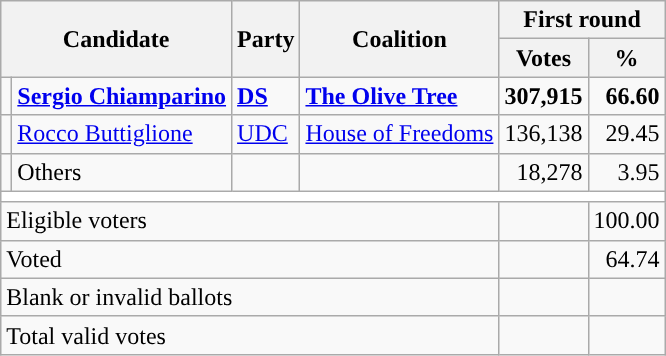<table class="wikitable centre">
<tr>
<th scope="col" rowspan=2 colspan=2>Candidate</th>
<th scope="col" rowspan=2 colspan=1>Party</th>
<th scope="col" rowspan=2 colspan=1>Coalition</th>
<th scope="col" colspan=2>First round</th>
</tr>
<tr>
<th scope="col">Votes</th>
<th scope="col">%</th>
</tr>
<tr>
<td></td>
<td><strong><a href='#'>Sergio Chiamparino</a></strong></td>
<td><strong><a href='#'>DS</a></strong></td>
<td><strong><a href='#'>The Olive Tree</a></strong></td>
<td style="text-align: right"><strong>307,915</strong></td>
<td style="text-align: right"><strong>66.60</strong></td>
</tr>
<tr>
<td></td>
<td><a href='#'>Rocco Buttiglione</a></td>
<td><a href='#'>UDC</a></td>
<td><a href='#'>House of Freedoms</a></td>
<td style="text-align: right">136,138</td>
<td style="text-align: right">29.45</td>
</tr>
<tr>
<td bgcolor=""></td>
<td>Others</td>
<td></td>
<td></td>
<td style="text-align: right">18,278</td>
<td style="text-align: right">3.95</td>
</tr>
<tr bgcolor=white>
<td colspan=6></td>
</tr>
<tr>
<td colspan=4>Eligible voters</td>
<td style="text-align: right"></td>
<td style="text-align: right">100.00</td>
</tr>
<tr>
<td colspan=4>Voted</td>
<td style="text-align: right"></td>
<td style="text-align: right">64.74</td>
</tr>
<tr>
<td colspan=4>Blank or invalid ballots</td>
<td style="text-align: right"></td>
<td style="text-align: right"></td>
</tr>
<tr>
<td colspan=4>Total valid votes</td>
<td style="text-align: right"></td>
<td style="text-align: right"></td>
</tr>
</table>
